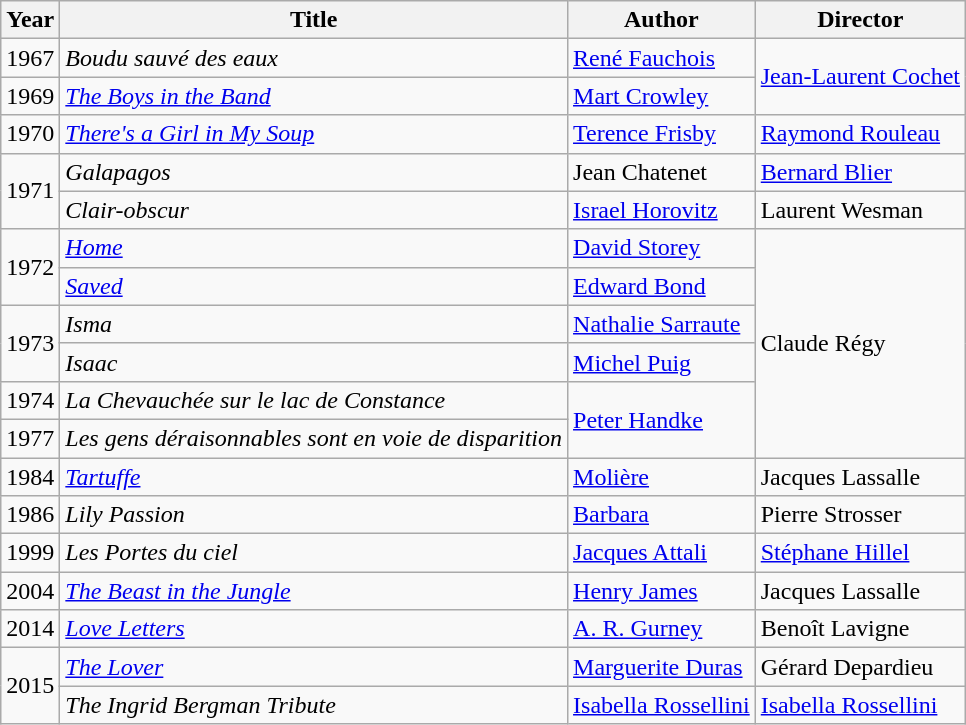<table class="wikitable sortable">
<tr>
<th>Year</th>
<th>Title</th>
<th>Author</th>
<th>Director</th>
</tr>
<tr>
<td>1967</td>
<td><em>Boudu sauvé des eaux</em></td>
<td><a href='#'>René Fauchois</a></td>
<td rowspan="2"><a href='#'>Jean-Laurent Cochet</a></td>
</tr>
<tr>
<td>1969</td>
<td><em><a href='#'>The Boys in the Band</a></em></td>
<td><a href='#'>Mart Crowley</a></td>
</tr>
<tr>
<td>1970</td>
<td><em><a href='#'>There's a Girl in My Soup</a></em></td>
<td><a href='#'>Terence Frisby</a></td>
<td><a href='#'>Raymond Rouleau</a></td>
</tr>
<tr>
<td rowspan=2>1971</td>
<td><em>Galapagos</em></td>
<td>Jean Chatenet</td>
<td><a href='#'>Bernard Blier</a></td>
</tr>
<tr>
<td><em>Clair-obscur</em></td>
<td><a href='#'>Israel Horovitz</a></td>
<td>Laurent Wesman</td>
</tr>
<tr>
<td rowspan=2>1972</td>
<td><em><a href='#'>Home</a></em></td>
<td><a href='#'>David Storey</a></td>
<td rowspan="6">Claude Régy</td>
</tr>
<tr>
<td><em><a href='#'>Saved</a></em></td>
<td><a href='#'>Edward Bond</a></td>
</tr>
<tr>
<td rowspan=2>1973</td>
<td><em>Isma</em></td>
<td><a href='#'>Nathalie Sarraute</a></td>
</tr>
<tr>
<td><em>Isaac</em></td>
<td><a href='#'>Michel Puig</a></td>
</tr>
<tr>
<td>1974</td>
<td><em>La Chevauchée sur le lac de Constance</em></td>
<td rowspan="2"><a href='#'>Peter Handke</a></td>
</tr>
<tr>
<td>1977</td>
<td><em>Les gens déraisonnables sont en voie de disparition</em></td>
</tr>
<tr>
<td>1984</td>
<td><em><a href='#'>Tartuffe</a></em></td>
<td><a href='#'>Molière</a></td>
<td>Jacques Lassalle</td>
</tr>
<tr>
<td>1986</td>
<td><em>Lily Passion</em></td>
<td><a href='#'>Barbara</a></td>
<td>Pierre Strosser</td>
</tr>
<tr>
<td>1999</td>
<td><em>Les Portes du ciel</em></td>
<td><a href='#'>Jacques Attali</a></td>
<td><a href='#'>Stéphane Hillel</a></td>
</tr>
<tr>
<td>2004</td>
<td><em><a href='#'>The Beast in the Jungle</a></em></td>
<td><a href='#'>Henry James</a></td>
<td>Jacques Lassalle</td>
</tr>
<tr>
<td>2014</td>
<td><em><a href='#'>Love Letters</a></em></td>
<td><a href='#'>A. R. Gurney</a></td>
<td>Benoît Lavigne</td>
</tr>
<tr>
<td rowspan=2>2015</td>
<td><em><a href='#'>The Lover</a></em></td>
<td><a href='#'>Marguerite Duras</a></td>
<td>Gérard Depardieu</td>
</tr>
<tr>
<td><em>The Ingrid Bergman Tribute</em></td>
<td><a href='#'>Isabella Rossellini</a></td>
<td><a href='#'>Isabella Rossellini</a></td>
</tr>
</table>
